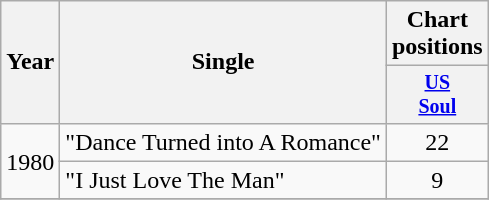<table class="wikitable" style="text-align:center;">
<tr>
<th rowspan="2">Year</th>
<th rowspan="2">Single</th>
<th colspan="1">Chart positions</th>
</tr>
<tr style="font-size:smaller;">
<th width="40"><a href='#'>US<br>Soul</a></th>
</tr>
<tr>
<td rowspan="2">1980</td>
<td align="left">"Dance Turned into A Romance"</td>
<td>22</td>
</tr>
<tr>
<td align="left">"I Just Love The Man"</td>
<td>9</td>
</tr>
<tr>
</tr>
</table>
